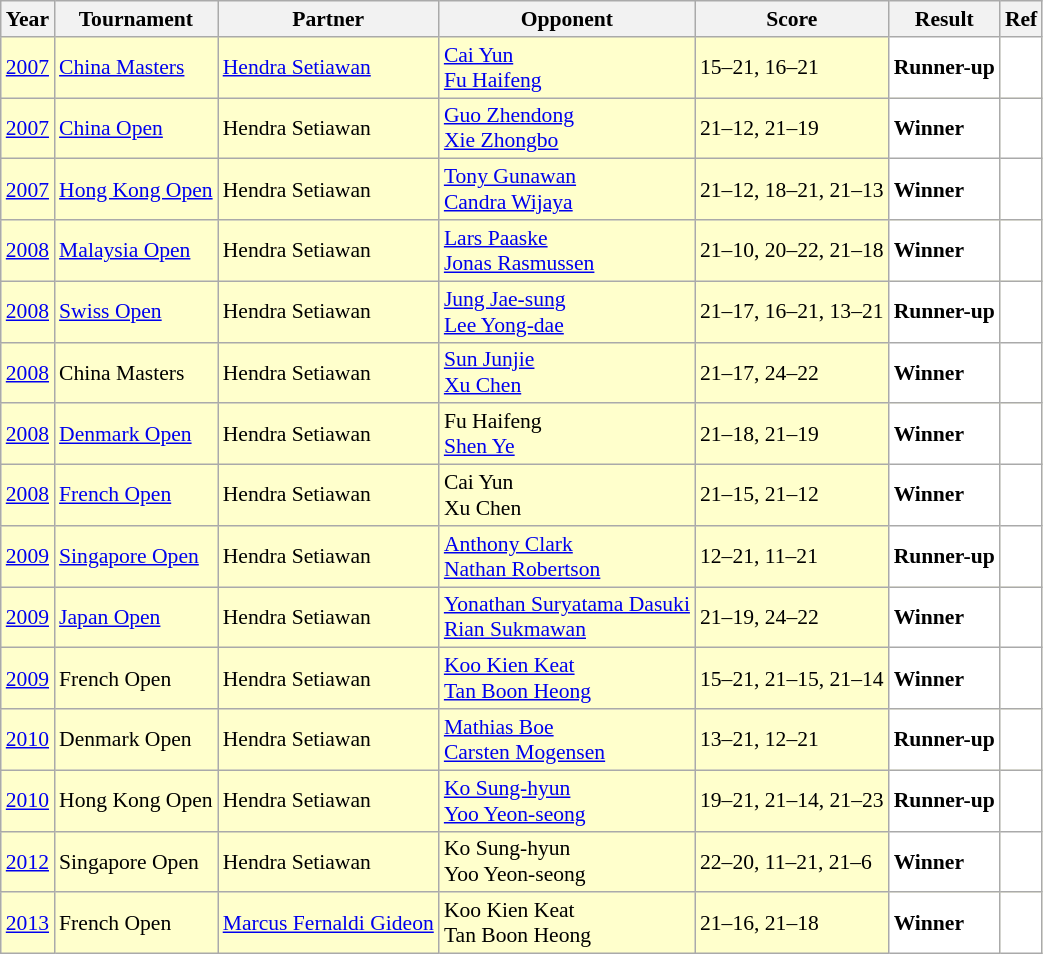<table class="sortable wikitable" style="font-size: 90%">
<tr>
<th>Year</th>
<th>Tournament</th>
<th>Partner</th>
<th>Opponent</th>
<th>Score</th>
<th>Result</th>
<th>Ref</th>
</tr>
<tr style="background:#ffffcc">
<td align="center"><a href='#'>2007</a></td>
<td align="left"><a href='#'>China Masters</a></td>
<td align="left"> <a href='#'>Hendra Setiawan</a></td>
<td align="left"> <a href='#'>Cai Yun</a> <br>  <a href='#'>Fu Haifeng</a></td>
<td align="left">15–21, 16–21</td>
<td style="text-align:left; background:white"> <strong>Runner-up</strong></td>
<td style="text-align:center; background:white"></td>
</tr>
<tr style="background:#ffffcc">
<td align="center"><a href='#'>2007</a></td>
<td align="left"><a href='#'>China Open</a></td>
<td align="left"> Hendra Setiawan</td>
<td align="left"> <a href='#'>Guo Zhendong</a> <br>  <a href='#'>Xie Zhongbo</a></td>
<td align="left">21–12, 21–19</td>
<td style="text-align:left; background:white"> <strong>Winner</strong></td>
<td style="text-align:center; background:white"></td>
</tr>
<tr style="background:#ffffcc">
<td align="center"><a href='#'>2007</a></td>
<td align="left"><a href='#'>Hong Kong Open</a></td>
<td align="left"> Hendra Setiawan</td>
<td align="left"> <a href='#'>Tony Gunawan</a> <br>  <a href='#'>Candra Wijaya</a></td>
<td align="left">21–12, 18–21, 21–13</td>
<td style="text-align:left; background:white"> <strong>Winner</strong></td>
<td style="text-align:center; background:white"></td>
</tr>
<tr style="background:#ffffcc">
<td align="center"><a href='#'>2008</a></td>
<td align="left"><a href='#'>Malaysia Open</a></td>
<td align="left"> Hendra Setiawan</td>
<td align="left"> <a href='#'>Lars Paaske</a> <br>  <a href='#'>Jonas Rasmussen</a></td>
<td align="left">21–10, 20–22, 21–18</td>
<td style="text-align:left; background:white"> <strong>Winner</strong></td>
<td style="text-align:center; background:white"></td>
</tr>
<tr style="background:#ffffcc">
<td align="center"><a href='#'>2008</a></td>
<td align="left"><a href='#'>Swiss Open</a></td>
<td align="left"> Hendra Setiawan</td>
<td align="left"> <a href='#'>Jung Jae-sung</a> <br>  <a href='#'>Lee Yong-dae</a></td>
<td align="left">21–17, 16–21, 13–21</td>
<td style="text-align:left; background:white"> <strong>Runner-up</strong></td>
<td style="text-align:center; background:white"></td>
</tr>
<tr style="background:#ffffcc">
<td align="center"><a href='#'>2008</a></td>
<td align="left">China Masters</td>
<td align="left"> Hendra Setiawan</td>
<td align="left"> <a href='#'>Sun Junjie</a> <br>  <a href='#'>Xu Chen</a></td>
<td align="left">21–17, 24–22</td>
<td style="text-align:left; background:white"> <strong>Winner</strong></td>
<td style="text-align:center; background:white"></td>
</tr>
<tr style="background:#ffffcc">
<td align="center"><a href='#'>2008</a></td>
<td align="left"><a href='#'>Denmark Open</a></td>
<td align="left"> Hendra Setiawan</td>
<td align="left"> Fu Haifeng <br>  <a href='#'>Shen Ye</a></td>
<td align="left">21–18, 21–19</td>
<td style="text-align:left; background:white"> <strong>Winner</strong></td>
<td style="text-align:center; background:white"></td>
</tr>
<tr style="background:#ffffcc">
<td align="center"><a href='#'>2008</a></td>
<td align="left"><a href='#'>French Open</a></td>
<td align="left"> Hendra Setiawan</td>
<td align="left"> Cai Yun <br>  Xu Chen</td>
<td align="left">21–15, 21–12</td>
<td style="text-align:left; background:white"> <strong>Winner</strong></td>
<td style="text-align:center; background:white"></td>
</tr>
<tr style="background:#ffffcc">
<td align="center"><a href='#'>2009</a></td>
<td align="left"><a href='#'>Singapore Open</a></td>
<td align="left"> Hendra Setiawan</td>
<td align="left"> <a href='#'>Anthony Clark</a> <br>  <a href='#'>Nathan Robertson</a></td>
<td align="left">12–21, 11–21</td>
<td style="text-align:left; background:white"> <strong>Runner-up</strong></td>
<td style="text-align:center; background:white"></td>
</tr>
<tr style="background:#ffffcc">
<td align="center"><a href='#'>2009</a></td>
<td align="left"><a href='#'>Japan Open</a></td>
<td align="left"> Hendra Setiawan</td>
<td align="left"> <a href='#'>Yonathan Suryatama Dasuki</a> <br>  <a href='#'>Rian Sukmawan</a></td>
<td align="left">21–19, 24–22</td>
<td style="text-align:left; background:white"> <strong>Winner</strong></td>
<td style="text-align:center; background:white"></td>
</tr>
<tr style="background:#ffffcc">
<td align="center"><a href='#'>2009</a></td>
<td align="left">French Open</td>
<td align="left"> Hendra Setiawan</td>
<td align="left"> <a href='#'>Koo Kien Keat</a> <br>  <a href='#'>Tan Boon Heong</a></td>
<td align="left">15–21, 21–15, 21–14</td>
<td style="text-align:left; background:white"> <strong>Winner</strong></td>
<td style="text-align:center; background:white"></td>
</tr>
<tr style="background:#ffffcc">
<td align="center"><a href='#'>2010</a></td>
<td align="left">Denmark Open</td>
<td align="left"> Hendra Setiawan</td>
<td align="left"> <a href='#'>Mathias Boe</a> <br>  <a href='#'>Carsten Mogensen</a></td>
<td align="left">13–21, 12–21</td>
<td style="text-align:left; background:white"> <strong>Runner-up</strong></td>
<td style="text-align:center; background:white"></td>
</tr>
<tr style="background:#ffffcc">
<td align="center"><a href='#'>2010</a></td>
<td align="left">Hong Kong Open</td>
<td align="left"> Hendra Setiawan</td>
<td align="left"> <a href='#'>Ko Sung-hyun</a> <br>  <a href='#'>Yoo Yeon-seong</a></td>
<td align="left">19–21, 21–14, 21–23</td>
<td style="text-align:left; background:white"> <strong>Runner-up</strong></td>
<td style="text-align:center; background:white"></td>
</tr>
<tr style="background:#ffffcc">
<td align="center"><a href='#'>2012</a></td>
<td align="left">Singapore Open</td>
<td align="left"> Hendra Setiawan</td>
<td align="left"> Ko Sung-hyun <br>  Yoo Yeon-seong</td>
<td align="left">22–20, 11–21, 21–6</td>
<td style="text-align:left; background:white"> <strong>Winner</strong></td>
<td style="text-align:center; background:white"></td>
</tr>
<tr style="background:#ffffcc">
<td align="center"><a href='#'>2013</a></td>
<td align="left">French Open</td>
<td align="left"> <a href='#'>Marcus Fernaldi Gideon</a></td>
<td align="left"> Koo Kien Keat <br>  Tan Boon Heong</td>
<td align="left">21–16, 21–18</td>
<td style="text-align:left; background:white"> <strong>Winner</strong></td>
<td style="text-align:center; background:white"></td>
</tr>
</table>
